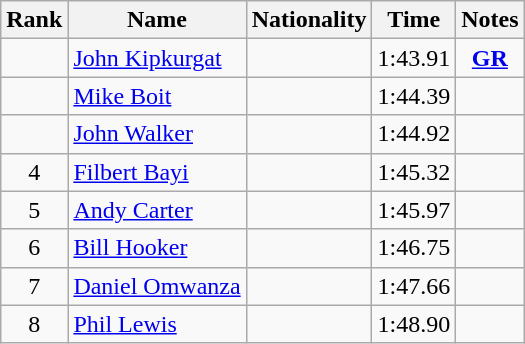<table class="wikitable sortable" style=" text-align:center;">
<tr>
<th scope=col>Rank</th>
<th scope=col>Name</th>
<th scope=col>Nationality</th>
<th scope=col>Time</th>
<th scope=col>Notes</th>
</tr>
<tr>
<td></td>
<td style="text-align:left;"><a href='#'>John Kipkurgat</a></td>
<td style="text-align:left;"></td>
<td>1:43.91</td>
<td><strong><a href='#'>GR</a></strong></td>
</tr>
<tr>
<td></td>
<td style="text-align:left;"><a href='#'>Mike Boit</a></td>
<td style="text-align:left;"></td>
<td>1:44.39</td>
<td></td>
</tr>
<tr>
<td></td>
<td style="text-align:left;"><a href='#'>John Walker</a></td>
<td style="text-align:left;"></td>
<td>1:44.92</td>
<td></td>
</tr>
<tr>
<td>4</td>
<td style="text-align:left;"><a href='#'>Filbert Bayi</a></td>
<td style="text-align:left;"></td>
<td>1:45.32</td>
<td></td>
</tr>
<tr>
<td>5</td>
<td style="text-align:left;"><a href='#'>Andy Carter</a></td>
<td style="text-align:left;"></td>
<td>1:45.97</td>
<td></td>
</tr>
<tr>
<td>6</td>
<td style="text-align:left;"><a href='#'>Bill Hooker</a></td>
<td style="text-align:left;"></td>
<td>1:46.75</td>
<td></td>
</tr>
<tr>
<td>7</td>
<td style="text-align:left;"><a href='#'>Daniel Omwanza</a></td>
<td style="text-align:left;"></td>
<td>1:47.66</td>
<td></td>
</tr>
<tr>
<td>8</td>
<td style="text-align:left;"><a href='#'>Phil Lewis</a></td>
<td style="text-align:left;"></td>
<td>1:48.90</td>
<td></td>
</tr>
</table>
